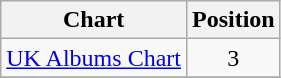<table class="wikitable">
<tr>
<th>Chart</th>
<th>Position</th>
</tr>
<tr>
<td><a href='#'>UK Albums Chart</a></td>
<td align=center>3</td>
</tr>
<tr>
</tr>
</table>
